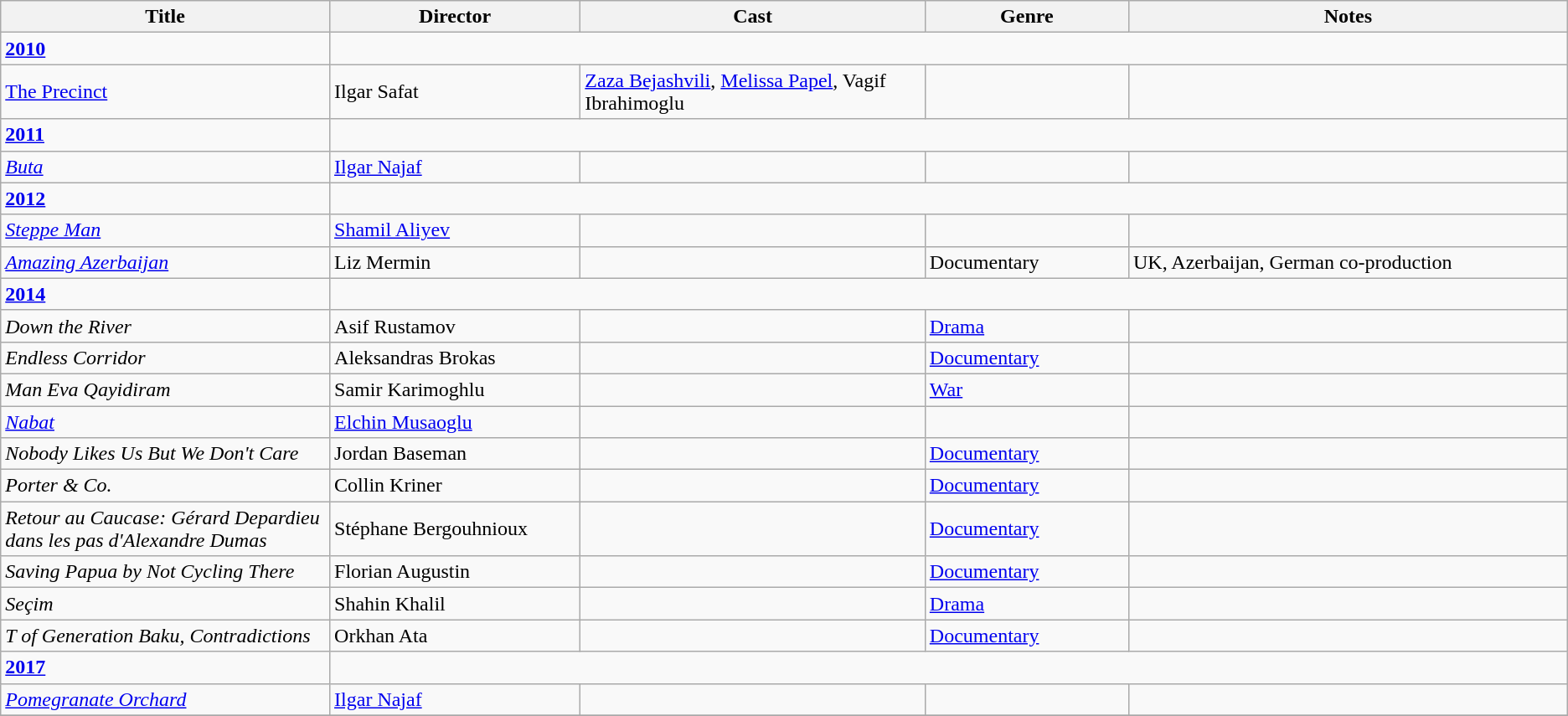<table class="wikitable">
<tr>
<th width=21%>Title</th>
<th width=16%>Director</th>
<th width=22%>Cast</th>
<th width=13%>Genre</th>
<th width=28%>Notes</th>
</tr>
<tr>
<td><strong><a href='#'>2010</a></strong></td>
</tr>
<tr>
<td><a href='#'>The Precinct</a></td>
<td>Ilgar Safat</td>
<td><a href='#'>Zaza Bejashvili</a>, <a href='#'>Melissa Papel</a>, Vagif Ibrahimoglu</td>
<td></td>
<td></td>
</tr>
<tr>
<td><strong><a href='#'>2011</a></strong></td>
</tr>
<tr>
<td><em><a href='#'>Buta</a></em></td>
<td><a href='#'>Ilgar Najaf</a></td>
<td></td>
<td></td>
<td></td>
</tr>
<tr>
<td><strong><a href='#'>2012</a></strong></td>
</tr>
<tr>
<td><em><a href='#'>Steppe Man</a></em></td>
<td><a href='#'>Shamil Aliyev</a></td>
<td></td>
<td></td>
<td></td>
</tr>
<tr>
<td><em><a href='#'>Amazing Azerbaijan</a></em></td>
<td>Liz Mermin</td>
<td></td>
<td>Documentary</td>
<td>UK, Azerbaijan, German co-production</td>
</tr>
<tr>
<td><strong><a href='#'>2014</a></strong></td>
</tr>
<tr>
<td><em>Down the River</em></td>
<td>Asif Rustamov</td>
<td></td>
<td><a href='#'>Drama</a></td>
<td></td>
</tr>
<tr>
<td><em>Endless Corridor</em></td>
<td>Aleksandras Brokas</td>
<td></td>
<td><a href='#'>Documentary</a></td>
<td></td>
</tr>
<tr>
<td><em>Man Eva Qayidiram</em></td>
<td>Samir Karimoghlu</td>
<td></td>
<td><a href='#'>War</a></td>
<td></td>
</tr>
<tr>
<td><em><a href='#'>Nabat</a></em></td>
<td><a href='#'>Elchin Musaoglu</a></td>
<td></td>
<td></td>
<td></td>
</tr>
<tr>
<td><em>Nobody Likes Us But We Don't Care</em></td>
<td>Jordan Baseman</td>
<td></td>
<td><a href='#'>Documentary</a></td>
<td></td>
</tr>
<tr>
<td><em>Porter & Co.</em></td>
<td>Collin Kriner</td>
<td></td>
<td><a href='#'>Documentary</a></td>
<td></td>
</tr>
<tr>
<td><em>Retour au Caucase: Gérard Depardieu dans les pas d'Alexandre Dumas</em></td>
<td>Stéphane Bergouhnioux</td>
<td></td>
<td><a href='#'>Documentary</a></td>
<td></td>
</tr>
<tr>
<td><em>Saving Papua by Not Cycling There</em></td>
<td>Florian Augustin</td>
<td></td>
<td><a href='#'>Documentary</a></td>
<td></td>
</tr>
<tr>
<td><em>Seçim</em></td>
<td>Shahin Khalil</td>
<td></td>
<td><a href='#'>Drama</a></td>
<td></td>
</tr>
<tr>
<td><em>T of Generation Baku, Contradictions</em></td>
<td>Orkhan Ata</td>
<td></td>
<td><a href='#'>Documentary</a></td>
<td></td>
</tr>
<tr>
<td><strong><a href='#'>2017</a></strong></td>
</tr>
<tr>
<td><em><a href='#'>Pomegranate Orchard</a></em></td>
<td><a href='#'>Ilgar Najaf</a></td>
<td></td>
<td></td>
<td></td>
</tr>
<tr>
</tr>
</table>
